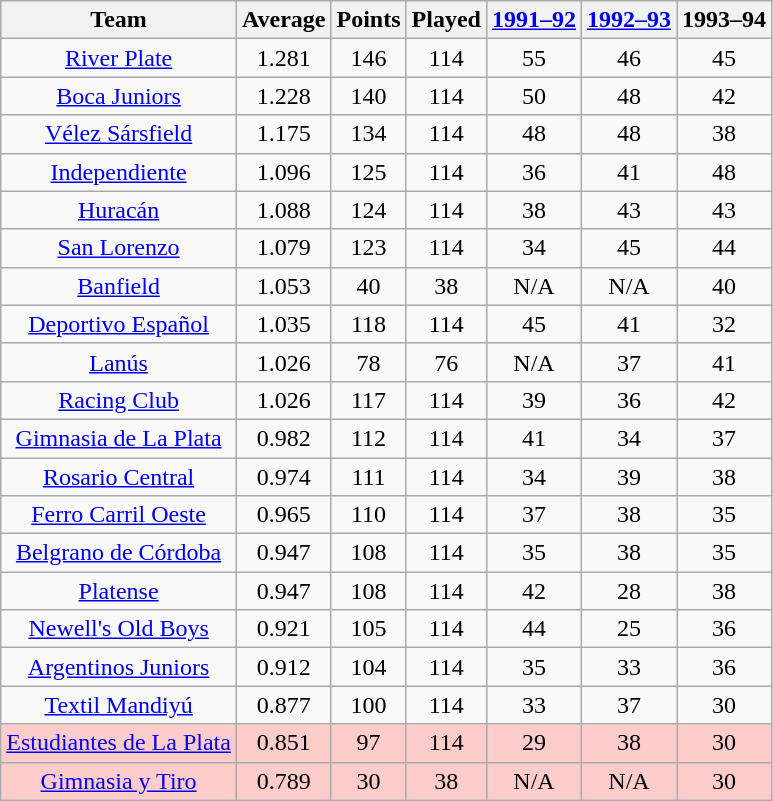<table class="wikitable" style="text-align:center">
<tr>
<th>Team</th>
<th>Average</th>
<th>Points</th>
<th>Played</th>
<th><a href='#'>1991–92</a></th>
<th><a href='#'>1992–93</a></th>
<th>1993–94</th>
</tr>
<tr>
<td><a href='#'>River Plate</a></td>
<td>1.281</td>
<td>146</td>
<td>114</td>
<td>55</td>
<td>46</td>
<td>45</td>
</tr>
<tr>
<td><a href='#'>Boca Juniors</a></td>
<td>1.228</td>
<td>140</td>
<td>114</td>
<td>50</td>
<td>48</td>
<td>42</td>
</tr>
<tr>
<td><a href='#'>Vélez Sársfield</a></td>
<td>1.175</td>
<td>134</td>
<td>114</td>
<td>48</td>
<td>48</td>
<td>38</td>
</tr>
<tr>
<td><a href='#'>Independiente</a></td>
<td>1.096</td>
<td>125</td>
<td>114</td>
<td>36</td>
<td>41</td>
<td>48</td>
</tr>
<tr>
<td><a href='#'>Huracán</a></td>
<td>1.088</td>
<td>124</td>
<td>114</td>
<td>38</td>
<td>43</td>
<td>43</td>
</tr>
<tr>
<td><a href='#'>San Lorenzo</a></td>
<td>1.079</td>
<td>123</td>
<td>114</td>
<td>34</td>
<td>45</td>
<td>44</td>
</tr>
<tr>
<td><a href='#'>Banfield</a></td>
<td>1.053</td>
<td>40</td>
<td>38</td>
<td>N/A</td>
<td>N/A</td>
<td>40</td>
</tr>
<tr>
<td><a href='#'>Deportivo Español</a></td>
<td>1.035</td>
<td>118</td>
<td>114</td>
<td>45</td>
<td>41</td>
<td>32</td>
</tr>
<tr>
<td><a href='#'>Lanús</a></td>
<td>1.026</td>
<td>78</td>
<td>76</td>
<td>N/A</td>
<td>37</td>
<td>41</td>
</tr>
<tr>
<td><a href='#'>Racing Club</a></td>
<td>1.026</td>
<td>117</td>
<td>114</td>
<td>39</td>
<td>36</td>
<td>42</td>
</tr>
<tr>
<td><a href='#'>Gimnasia de La Plata</a></td>
<td>0.982</td>
<td>112</td>
<td>114</td>
<td>41</td>
<td>34</td>
<td>37</td>
</tr>
<tr>
<td><a href='#'>Rosario Central</a></td>
<td>0.974</td>
<td>111</td>
<td>114</td>
<td>34</td>
<td>39</td>
<td>38</td>
</tr>
<tr>
<td><a href='#'>Ferro Carril Oeste</a></td>
<td>0.965</td>
<td>110</td>
<td>114</td>
<td>37</td>
<td>38</td>
<td>35</td>
</tr>
<tr>
<td><a href='#'>Belgrano de Córdoba</a></td>
<td>0.947</td>
<td>108</td>
<td>114</td>
<td>35</td>
<td>38</td>
<td>35</td>
</tr>
<tr>
<td><a href='#'>Platense</a></td>
<td>0.947</td>
<td>108</td>
<td>114</td>
<td>42</td>
<td>28</td>
<td>38</td>
</tr>
<tr>
<td><a href='#'>Newell's Old Boys</a></td>
<td>0.921</td>
<td>105</td>
<td>114</td>
<td>44</td>
<td>25</td>
<td>36</td>
</tr>
<tr>
<td><a href='#'>Argentinos Juniors</a></td>
<td>0.912</td>
<td>104</td>
<td>114</td>
<td>35</td>
<td>33</td>
<td>36</td>
</tr>
<tr>
<td><a href='#'>Textil Mandiyú</a></td>
<td>0.877</td>
<td>100</td>
<td>114</td>
<td>33</td>
<td>37</td>
<td>30</td>
</tr>
<tr bgcolor="FFCCCC">
<td><a href='#'>Estudiantes de La Plata</a></td>
<td>0.851</td>
<td>97</td>
<td>114</td>
<td>29</td>
<td>38</td>
<td>30</td>
</tr>
<tr bgcolor="FFCCCC">
<td><a href='#'>Gimnasia y Tiro</a></td>
<td>0.789</td>
<td>30</td>
<td>38</td>
<td>N/A</td>
<td>N/A</td>
<td>30</td>
</tr>
</table>
